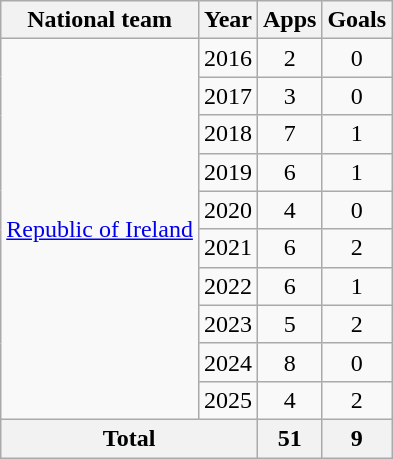<table class="sortable wikitable" style="text-align:center">
<tr>
<th scope="col">National team</th>
<th scope="col">Year</th>
<th !scope="col">Apps</th>
<th !scope="col">Goals</th>
</tr>
<tr>
<td rowspan="10"><a href='#'>Republic of Ireland</a></td>
<td scope="row">2016</td>
<td>2</td>
<td>0</td>
</tr>
<tr>
<td scope="row">2017</td>
<td>3</td>
<td>0</td>
</tr>
<tr>
<td scope="row">2018</td>
<td>7</td>
<td>1</td>
</tr>
<tr>
<td scope="row">2019</td>
<td>6</td>
<td>1</td>
</tr>
<tr>
<td scope="row">2020</td>
<td>4</td>
<td>0</td>
</tr>
<tr>
<td scope="row">2021</td>
<td>6</td>
<td>2</td>
</tr>
<tr>
<td scope="row">2022</td>
<td>6</td>
<td>1</td>
</tr>
<tr>
<td scope="row">2023</td>
<td>5</td>
<td>2</td>
</tr>
<tr>
<td>2024</td>
<td>8</td>
<td>0</td>
</tr>
<tr>
<td>2025</td>
<td>4</td>
<td>2</td>
</tr>
<tr>
<th colspan="2">Total</th>
<th>51</th>
<th>9</th>
</tr>
</table>
